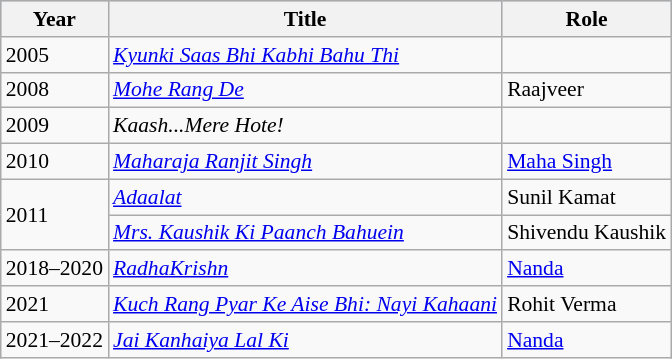<table class="wikitable sortable" style="font-size:90%">
<tr style="background:#b0c4de; text-align:center;">
<th>Year</th>
<th>Title</th>
<th>Role</th>
</tr>
<tr>
<td>2005</td>
<td><em><a href='#'>Kyunki Saas Bhi Kabhi Bahu Thi</a></em></td>
<td></td>
</tr>
<tr>
<td>2008</td>
<td><em><a href='#'>Mohe Rang De</a></em></td>
<td>Raajveer</td>
</tr>
<tr>
<td>2009</td>
<td><em>Kaash...Mere Hote!</em></td>
<td></td>
</tr>
<tr>
<td>2010</td>
<td><em><a href='#'>Maharaja Ranjit Singh</a></em></td>
<td><a href='#'>Maha Singh</a></td>
</tr>
<tr>
<td rowspan="2">2011</td>
<td><em><a href='#'>Adaalat</a></em></td>
<td>Sunil Kamat</td>
</tr>
<tr>
<td><em><a href='#'>Mrs. Kaushik Ki Paanch Bahuein</a></em></td>
<td>Shivendu Kaushik</td>
</tr>
<tr>
<td>2018–2020</td>
<td><em><a href='#'>RadhaKrishn</a></em></td>
<td><a href='#'>Nanda</a></td>
</tr>
<tr>
<td>2021</td>
<td><em><a href='#'>Kuch Rang Pyar Ke Aise Bhi: Nayi Kahaani</a></em></td>
<td>Rohit Verma</td>
</tr>
<tr>
<td>2021–2022</td>
<td><em><a href='#'>Jai Kanhaiya Lal Ki</a></em></td>
<td><a href='#'>Nanda</a></td>
</tr>
</table>
